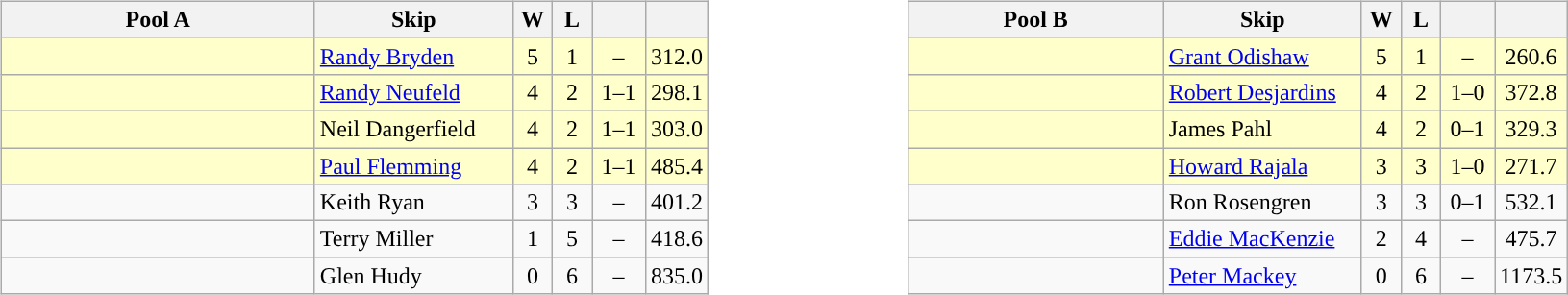<table>
<tr>
<td valign=top width=10%><br><table class="wikitable" style="text-align: center;">
<tr>
<th width=210>Pool A</th>
<th width=130>Skip</th>
<th width=20>W</th>
<th width=20>L</th>
<th width=30></th>
<th width=20></th>
</tr>
<tr bgcolor=#ffffcc>
<td style="text-align:left;"></td>
<td style="text-align:left;"><a href='#'>Randy Bryden</a></td>
<td>5</td>
<td>1</td>
<td>–</td>
<td>312.0</td>
</tr>
<tr bgcolor=#ffffcc>
<td style="text-align:left;"></td>
<td style="text-align:left;"><a href='#'>Randy Neufeld</a></td>
<td>4</td>
<td>2</td>
<td>1–1</td>
<td>298.1</td>
</tr>
<tr bgcolor=#ffffcc>
<td style="text-align:left;"></td>
<td style="text-align:left;">Neil Dangerfield</td>
<td>4</td>
<td>2</td>
<td>1–1</td>
<td>303.0</td>
</tr>
<tr bgcolor=#ffffcc>
<td style="text-align:left;"></td>
<td style="text-align:left;"><a href='#'>Paul Flemming</a></td>
<td>4</td>
<td>2</td>
<td>1–1</td>
<td>485.4</td>
</tr>
<tr>
<td style="text-align:left;"></td>
<td style="text-align:left;">Keith Ryan</td>
<td>3</td>
<td>3</td>
<td>–</td>
<td>401.2</td>
</tr>
<tr>
<td style="text-align:left;"></td>
<td style="text-align:left;">Terry Miller</td>
<td>1</td>
<td>5</td>
<td>–</td>
<td>418.6</td>
</tr>
<tr>
<td style="text-align:left;"></td>
<td style="text-align:left;">Glen Hudy</td>
<td>0</td>
<td>6</td>
<td>–</td>
<td>835.0</td>
</tr>
</table>
</td>
<td valign=top width=10%><br><table class="wikitable" style="text-align: center;">
<tr>
<th width=170>Pool B</th>
<th width=130>Skip</th>
<th width=20>W</th>
<th width=20>L</th>
<th width=30></th>
<th width=20></th>
</tr>
<tr bgcolor=#ffffcc>
<td style="text-align:left;"></td>
<td style="text-align:left;"><a href='#'>Grant Odishaw</a></td>
<td>5</td>
<td>1</td>
<td>–</td>
<td>260.6</td>
</tr>
<tr bgcolor=#ffffcc>
<td style="text-align:left;"></td>
<td style="text-align:left;"><a href='#'>Robert Desjardins</a></td>
<td>4</td>
<td>2</td>
<td>1–0</td>
<td>372.8</td>
</tr>
<tr bgcolor=#ffffcc>
<td style="text-align:left;"></td>
<td style="text-align:left;">James Pahl</td>
<td>4</td>
<td>2</td>
<td>0–1</td>
<td>329.3</td>
</tr>
<tr bgcolor=#ffffcc>
<td style="text-align:left;"></td>
<td style="text-align:left;"><a href='#'>Howard Rajala</a></td>
<td>3</td>
<td>3</td>
<td>1–0</td>
<td>271.7</td>
</tr>
<tr>
<td style="text-align:left;"></td>
<td style="text-align:left;">Ron Rosengren</td>
<td>3</td>
<td>3</td>
<td>0–1</td>
<td>532.1</td>
</tr>
<tr>
<td style="text-align:left;"></td>
<td style="text-align:left;"><a href='#'>Eddie MacKenzie</a></td>
<td>2</td>
<td>4</td>
<td>–</td>
<td>475.7</td>
</tr>
<tr>
<td style="text-align:left;"></td>
<td style="text-align:left;"><a href='#'>Peter Mackey</a></td>
<td>0</td>
<td>6</td>
<td>–</td>
<td>1173.5</td>
</tr>
</table>
</td>
</tr>
</table>
